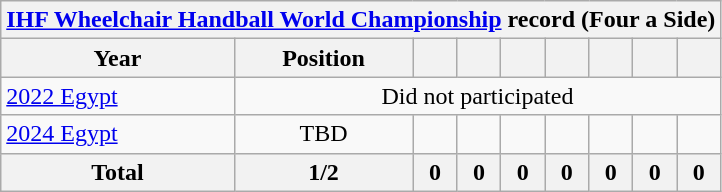<table class="wikitable" style="text-align: center;">
<tr>
<th colspan=10><a href='#'>IHF Wheelchair Handball World Championship</a> record (Four a Side)</th>
</tr>
<tr>
<th>Year</th>
<th>Position</th>
<th></th>
<th></th>
<th></th>
<th></th>
<th></th>
<th></th>
<th></th>
</tr>
<tr>
<td align=left> <a href='#'>2022 Egypt</a></td>
<td colspan="8">Did not participated</td>
</tr>
<tr>
<td align=left> <a href='#'>2024 Egypt</a></td>
<td>TBD</td>
<td></td>
<td></td>
<td></td>
<td></td>
<td></td>
<td></td>
<td></td>
</tr>
<tr>
<th>Total</th>
<th>1/2</th>
<th>0</th>
<th>0</th>
<th>0</th>
<th>0</th>
<th>0</th>
<th>0</th>
<th>0</th>
</tr>
</table>
